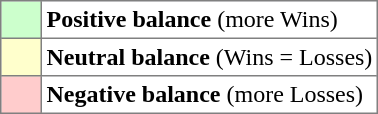<table bgcolor="#f7f8ff" cellpadding="3" cellspacing="0" border="1" style="font-size: 100%; border: gray solid 1px; border-collapse: collapse;text-align:center;">
<tr>
<td style="background:#CCFFCC;" width="20"></td>
<td bgcolor="#ffffff" align="left"><strong>Positive balance</strong> (more Wins)</td>
</tr>
<tr>
<td style="background:#FFFFCC;" width="20"></td>
<td bgcolor="#ffffff" align="left"><strong>Neutral balance</strong> (Wins = Losses)</td>
</tr>
<tr>
<td style="background:#FFCCCC;" width="20"></td>
<td bgcolor="#ffffff" align="left"><strong>Negative balance</strong> (more Losses)</td>
</tr>
</table>
